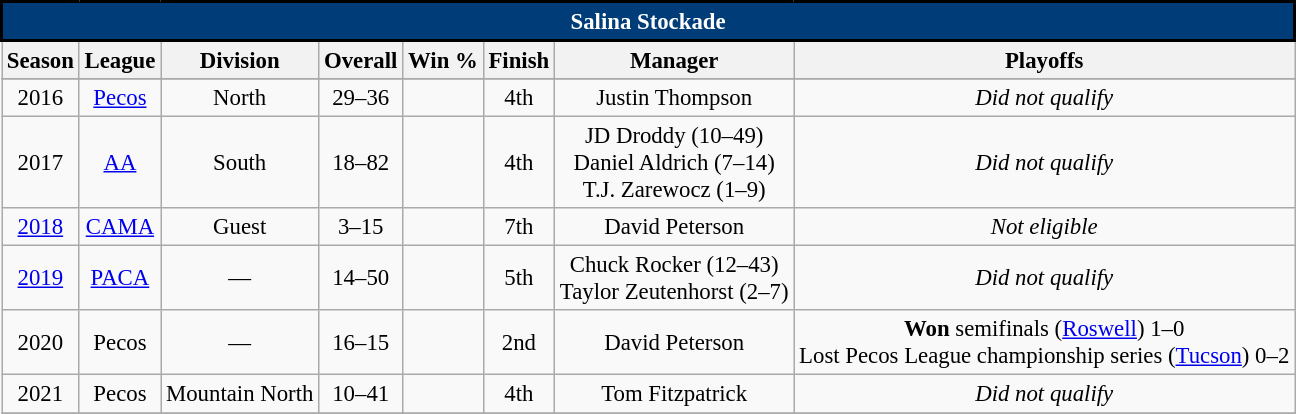<table class="wikitable plainrowheaders" style="text-align:center; font-size:95%">
<tr>
<th colspan="8" style="border:2px solid #000000; background-color:#003C78; color:#FFFFFF">Salina Stockade</th>
</tr>
<tr>
<th>Season</th>
<th>League</th>
<th>Division</th>
<th>Overall</th>
<th>Win %</th>
<th>Finish</th>
<th>Manager</th>
<th>Playoffs</th>
</tr>
<tr align="center">
</tr>
<tr>
<td>2016</td>
<td><a href='#'>Pecos</a></td>
<td>North</td>
<td>29–36</td>
<td></td>
<td>4th</td>
<td>Justin Thompson</td>
<td><em>Did not qualify</em></td>
</tr>
<tr align="center">
<td>2017</td>
<td><a href='#'>AA</a></td>
<td>South</td>
<td>18–82</td>
<td></td>
<td>4th</td>
<td>JD Droddy (10–49) <br> Daniel Aldrich (7–14) <br> T.J. Zarewocz (1–9)</td>
<td><em>Did not qualify</em></td>
</tr>
<tr align="center">
<td><a href='#'>2018</a></td>
<td><a href='#'>CAMA</a></td>
<td>Guest</td>
<td>3–15</td>
<td></td>
<td>7th</td>
<td>David Peterson</td>
<td><em>Not eligible</em></td>
</tr>
<tr align="center">
<td><a href='#'>2019</a></td>
<td><a href='#'>PACA</a></td>
<td>—</td>
<td>14–50</td>
<td></td>
<td>5th</td>
<td>Chuck Rocker (12–43)<br> Taylor Zeutenhorst (2–7)</td>
<td><em>Did not qualify</em></td>
</tr>
<tr align="center">
<td>2020</td>
<td>Pecos</td>
<td>—</td>
<td>16–15</td>
<td></td>
<td>2nd</td>
<td>David Peterson</td>
<td><strong>Won</strong> semifinals (<a href='#'>Roswell</a>) 1–0 <br> Lost Pecos League championship series (<a href='#'>Tucson</a>) 0–2</td>
</tr>
<tr align="center">
<td>2021</td>
<td>Pecos</td>
<td>Mountain North</td>
<td>10–41</td>
<td></td>
<td>4th</td>
<td>Tom Fitzpatrick</td>
<td><em>Did not qualify</em></td>
</tr>
<tr>
</tr>
</table>
